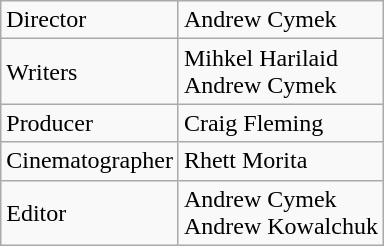<table class="wikitable">
<tr>
<td>Director</td>
<td>Andrew Cymek</td>
</tr>
<tr>
<td>Writers</td>
<td>Mihkel Harilaid <br>Andrew Cymek</td>
</tr>
<tr>
<td>Producer</td>
<td>Craig Fleming</td>
</tr>
<tr>
<td>Cinematographer</td>
<td>Rhett Morita</td>
</tr>
<tr>
<td>Editor</td>
<td>Andrew Cymek<br>Andrew Kowalchuk</td>
</tr>
</table>
